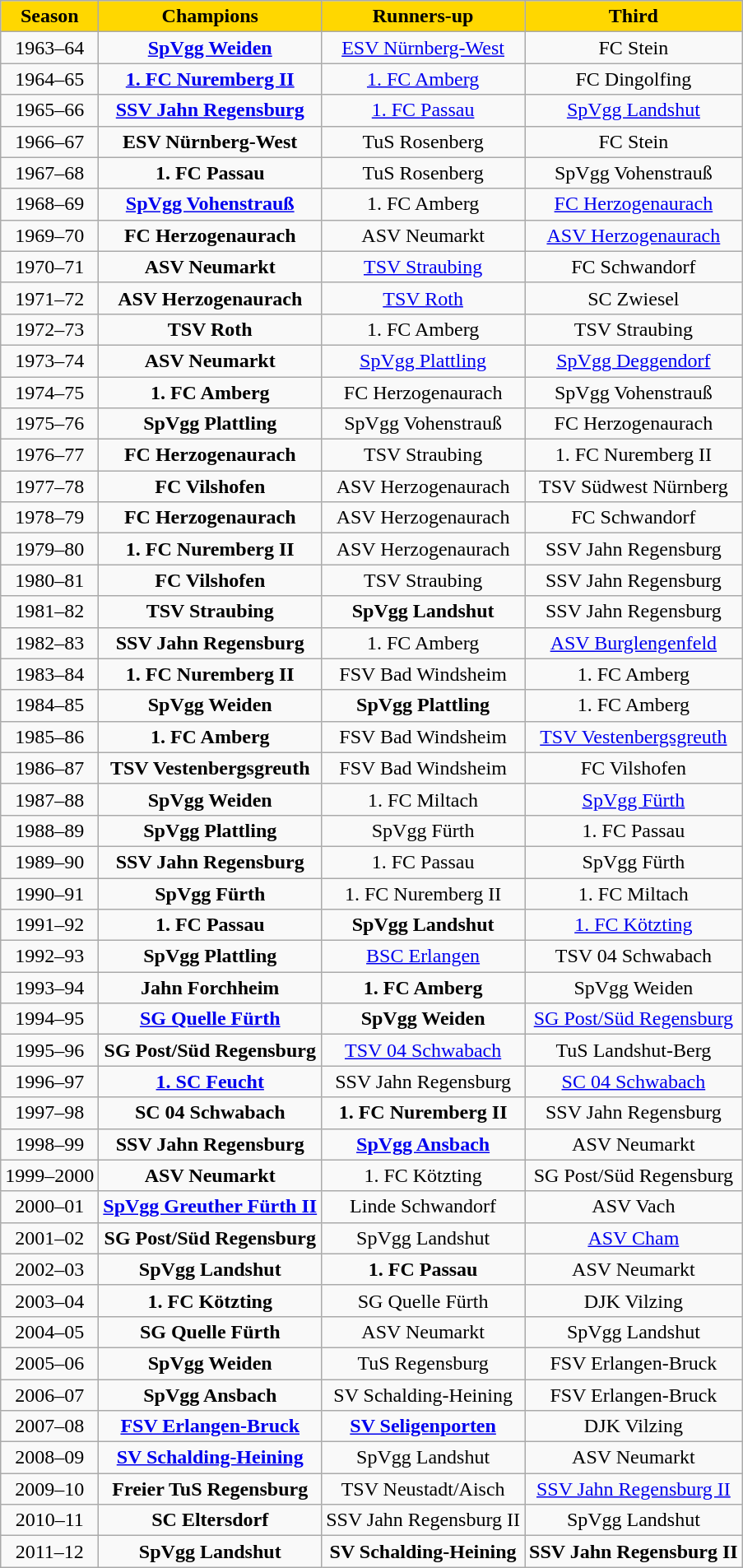<table class="wikitable">
<tr align="center" style="background:#FFD700">
<td><strong>Season</strong></td>
<td><strong>Champions</strong></td>
<td><strong>Runners-up</strong></td>
<td><strong>Third</strong></td>
</tr>
<tr align="center">
<td>1963–64</td>
<td><strong><a href='#'>SpVgg Weiden</a></strong></td>
<td><a href='#'>ESV Nürnberg-West</a></td>
<td>FC Stein</td>
</tr>
<tr align="center">
<td>1964–65</td>
<td><strong><a href='#'>1. FC Nuremberg II</a></strong></td>
<td><a href='#'>1. FC Amberg</a></td>
<td>FC Dingolfing</td>
</tr>
<tr align="center">
<td>1965–66</td>
<td><strong><a href='#'>SSV Jahn Regensburg</a></strong></td>
<td><a href='#'>1. FC Passau</a></td>
<td><a href='#'>SpVgg Landshut</a></td>
</tr>
<tr align="center">
<td>1966–67</td>
<td><strong>ESV Nürnberg-West</strong></td>
<td>TuS Rosenberg</td>
<td>FC Stein</td>
</tr>
<tr align="center">
<td>1967–68</td>
<td><strong>1. FC Passau</strong></td>
<td>TuS Rosenberg</td>
<td>SpVgg Vohenstrauß</td>
</tr>
<tr align="center">
<td>1968–69</td>
<td><strong><a href='#'>SpVgg Vohenstrauß</a></strong></td>
<td>1. FC Amberg</td>
<td><a href='#'>FC Herzogenaurach</a></td>
</tr>
<tr align="center">
<td>1969–70</td>
<td><strong>FC Herzogenaurach</strong></td>
<td>ASV Neumarkt</td>
<td><a href='#'>ASV Herzogenaurach</a></td>
</tr>
<tr align="center">
<td>1970–71</td>
<td><strong>ASV Neumarkt</strong></td>
<td><a href='#'>TSV Straubing</a></td>
<td>FC Schwandorf</td>
</tr>
<tr align="center">
<td>1971–72</td>
<td><strong>ASV Herzogenaurach</strong></td>
<td><a href='#'>TSV Roth</a></td>
<td>SC Zwiesel</td>
</tr>
<tr align="center">
<td>1972–73</td>
<td><strong>TSV Roth</strong></td>
<td>1. FC Amberg</td>
<td>TSV Straubing</td>
</tr>
<tr align="center">
<td>1973–74</td>
<td><strong>ASV Neumarkt</strong></td>
<td><a href='#'>SpVgg Plattling</a></td>
<td><a href='#'>SpVgg Deggendorf</a></td>
</tr>
<tr align="center">
<td>1974–75</td>
<td><strong>1. FC Amberg</strong></td>
<td>FC Herzogenaurach</td>
<td>SpVgg Vohenstrauß</td>
</tr>
<tr align="center">
<td>1975–76</td>
<td><strong>SpVgg Plattling</strong></td>
<td>SpVgg Vohenstrauß</td>
<td>FC Herzogenaurach</td>
</tr>
<tr align="center">
<td>1976–77</td>
<td><strong>FC Herzogenaurach</strong></td>
<td>TSV Straubing</td>
<td>1. FC Nuremberg II</td>
</tr>
<tr align="center">
<td>1977–78</td>
<td><strong>FC Vilshofen</strong></td>
<td>ASV Herzogenaurach</td>
<td>TSV Südwest Nürnberg</td>
</tr>
<tr align="center">
<td>1978–79</td>
<td><strong>FC Herzogenaurach</strong></td>
<td>ASV Herzogenaurach</td>
<td>FC Schwandorf</td>
</tr>
<tr align="center">
<td>1979–80</td>
<td><strong>1. FC Nuremberg II</strong></td>
<td>ASV Herzogenaurach</td>
<td>SSV Jahn Regensburg</td>
</tr>
<tr align="center">
<td>1980–81</td>
<td><strong>FC Vilshofen</strong></td>
<td>TSV Straubing</td>
<td>SSV Jahn Regensburg</td>
</tr>
<tr align="center">
<td>1981–82</td>
<td><strong>TSV Straubing</strong></td>
<td><strong>SpVgg Landshut</strong></td>
<td>SSV Jahn Regensburg</td>
</tr>
<tr align="center">
<td>1982–83</td>
<td><strong>SSV Jahn Regensburg</strong></td>
<td>1. FC Amberg</td>
<td><a href='#'>ASV Burglengenfeld</a></td>
</tr>
<tr align="center">
<td>1983–84</td>
<td><strong>1. FC Nuremberg II</strong></td>
<td>FSV Bad Windsheim</td>
<td>1. FC Amberg</td>
</tr>
<tr align="center">
<td>1984–85</td>
<td><strong>SpVgg Weiden</strong></td>
<td><strong>SpVgg Plattling</strong></td>
<td>1. FC Amberg</td>
</tr>
<tr align="center">
<td>1985–86</td>
<td><strong>1. FC Amberg</strong></td>
<td>FSV Bad Windsheim</td>
<td><a href='#'>TSV Vestenbergsgreuth</a></td>
</tr>
<tr align="center">
<td>1986–87</td>
<td><strong>TSV Vestenbergsgreuth</strong></td>
<td>FSV Bad Windsheim</td>
<td>FC Vilshofen</td>
</tr>
<tr align="center">
<td>1987–88</td>
<td><strong>SpVgg Weiden</strong></td>
<td>1. FC Miltach</td>
<td><a href='#'>SpVgg Fürth</a></td>
</tr>
<tr align="center">
<td>1988–89</td>
<td><strong>SpVgg Plattling</strong></td>
<td>SpVgg Fürth</td>
<td>1. FC Passau</td>
</tr>
<tr align="center">
<td>1989–90</td>
<td><strong>SSV Jahn Regensburg</strong></td>
<td>1. FC Passau</td>
<td>SpVgg Fürth</td>
</tr>
<tr align="center">
<td>1990–91</td>
<td><strong>SpVgg Fürth</strong></td>
<td>1. FC Nuremberg II</td>
<td>1. FC Miltach</td>
</tr>
<tr align="center">
<td>1991–92</td>
<td><strong>1. FC Passau</strong></td>
<td><strong>SpVgg Landshut</strong></td>
<td><a href='#'>1. FC Kötzting</a></td>
</tr>
<tr align="center">
<td>1992–93</td>
<td><strong>SpVgg Plattling</strong></td>
<td><a href='#'>BSC Erlangen</a></td>
<td>TSV 04 Schwabach</td>
</tr>
<tr align="center">
<td>1993–94</td>
<td><strong>Jahn Forchheim</strong></td>
<td><strong>1. FC Amberg</strong></td>
<td>SpVgg Weiden</td>
</tr>
<tr align="center">
<td>1994–95</td>
<td><strong><a href='#'>SG Quelle Fürth</a></strong></td>
<td><strong>SpVgg Weiden</strong></td>
<td><a href='#'>SG Post/Süd Regensburg</a></td>
</tr>
<tr align="center">
<td>1995–96</td>
<td><strong>SG Post/Süd Regensburg</strong></td>
<td><a href='#'>TSV 04 Schwabach</a></td>
<td>TuS Landshut-Berg</td>
</tr>
<tr align="center">
<td>1996–97</td>
<td><strong><a href='#'>1. SC Feucht</a></strong></td>
<td>SSV Jahn Regensburg</td>
<td><a href='#'>SC 04 Schwabach</a></td>
</tr>
<tr align="center">
<td>1997–98</td>
<td><strong>SC 04 Schwabach</strong></td>
<td><strong>1. FC Nuremberg II</strong></td>
<td>SSV Jahn Regensburg</td>
</tr>
<tr align="center">
<td>1998–99</td>
<td><strong>SSV Jahn Regensburg</strong></td>
<td><strong><a href='#'>SpVgg Ansbach</a></strong></td>
<td>ASV Neumarkt</td>
</tr>
<tr align="center">
<td>1999–2000</td>
<td><strong>ASV Neumarkt</strong></td>
<td>1. FC Kötzting</td>
<td>SG Post/Süd Regensburg</td>
</tr>
<tr align="center">
<td>2000–01</td>
<td><strong><a href='#'>SpVgg Greuther Fürth II</a></strong></td>
<td>Linde Schwandorf</td>
<td>ASV Vach</td>
</tr>
<tr align="center">
<td>2001–02</td>
<td><strong>SG Post/Süd Regensburg</strong></td>
<td>SpVgg Landshut</td>
<td><a href='#'>ASV Cham</a></td>
</tr>
<tr align="center">
<td>2002–03</td>
<td><strong>SpVgg Landshut</strong></td>
<td><strong>1. FC Passau</strong></td>
<td>ASV Neumarkt</td>
</tr>
<tr align="center">
<td>2003–04</td>
<td><strong>1. FC Kötzting</strong></td>
<td>SG Quelle Fürth</td>
<td>DJK Vilzing</td>
</tr>
<tr align="center">
<td>2004–05</td>
<td><strong>SG Quelle Fürth</strong></td>
<td>ASV Neumarkt</td>
<td>SpVgg Landshut</td>
</tr>
<tr align="center">
<td>2005–06</td>
<td><strong>SpVgg Weiden</strong></td>
<td>TuS Regensburg</td>
<td>FSV Erlangen-Bruck</td>
</tr>
<tr align="center">
<td>2006–07</td>
<td><strong>SpVgg Ansbach</strong></td>
<td>SV Schalding-Heining</td>
<td>FSV Erlangen-Bruck</td>
</tr>
<tr align="center">
<td>2007–08</td>
<td><strong><a href='#'>FSV Erlangen-Bruck</a></strong></td>
<td><strong><a href='#'>SV Seligenporten</a></strong></td>
<td>DJK Vilzing</td>
</tr>
<tr align="center">
<td>2008–09</td>
<td><strong><a href='#'>SV Schalding-Heining</a></strong></td>
<td>SpVgg Landshut</td>
<td>ASV Neumarkt</td>
</tr>
<tr align="center">
<td>2009–10</td>
<td><strong>Freier TuS Regensburg</strong></td>
<td>TSV Neustadt/Aisch</td>
<td><a href='#'>SSV Jahn Regensburg II</a></td>
</tr>
<tr align="center">
<td>2010–11</td>
<td><strong>SC Eltersdorf</strong></td>
<td>SSV Jahn Regensburg II</td>
<td>SpVgg Landshut</td>
</tr>
<tr align="center">
<td>2011–12</td>
<td><strong>SpVgg Landshut</strong></td>
<td><strong>SV Schalding-Heining</strong></td>
<td><strong>SSV Jahn Regensburg II</strong></td>
</tr>
</table>
